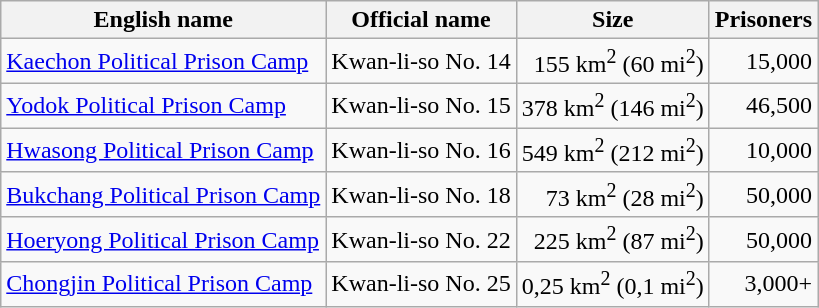<table class="wikitable">
<tr>
<th>English name</th>
<th>Official name</th>
<th>Size</th>
<th>Prisoners</th>
</tr>
<tr>
<td><a href='#'>Kaechon Political Prison Camp</a></td>
<td>Kwan-li-so No. 14</td>
<td align=right>155 km<sup>2</sup> (60 mi<sup>2</sup>)</td>
<td align=right>15,000</td>
</tr>
<tr>
<td><a href='#'>Yodok Political Prison Camp</a></td>
<td>Kwan-li-so No. 15</td>
<td align=right>378 km<sup>2</sup> (146 mi<sup>2</sup>)</td>
<td align=right>46,500</td>
</tr>
<tr>
<td><a href='#'>Hwasong Political Prison Camp</a></td>
<td>Kwan-li-so No. 16</td>
<td align=right>549 km<sup>2</sup> (212 mi<sup>2</sup>)</td>
<td align=right>10,000</td>
</tr>
<tr>
<td><a href='#'>Bukchang Political Prison Camp</a></td>
<td>Kwan-li-so No. 18</td>
<td align=right>73 km<sup>2</sup> (28 mi<sup>2</sup>)</td>
<td align=right>50,000</td>
</tr>
<tr>
<td><a href='#'>Hoeryong Political Prison Camp</a></td>
<td>Kwan-li-so No. 22</td>
<td align=right>225 km<sup>2</sup> (87 mi<sup>2</sup>)</td>
<td align=right>50,000</td>
</tr>
<tr>
<td><a href='#'>Chongjin Political Prison Camp</a></td>
<td>Kwan-li-so No. 25</td>
<td align=right>0,25 km<sup>2</sup> (0,1 mi<sup>2</sup>)</td>
<td align=right>3,000+</td>
</tr>
</table>
